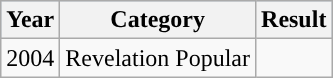<table class="wikitable">
<tr style="background:#b0c4de;">
<th>Year</th>
<th>Category</th>
<th>Result</th>
</tr>
<tr>
<td>2004</td>
<td>Revelation Popular</td>
<td></td>
</tr>
</table>
